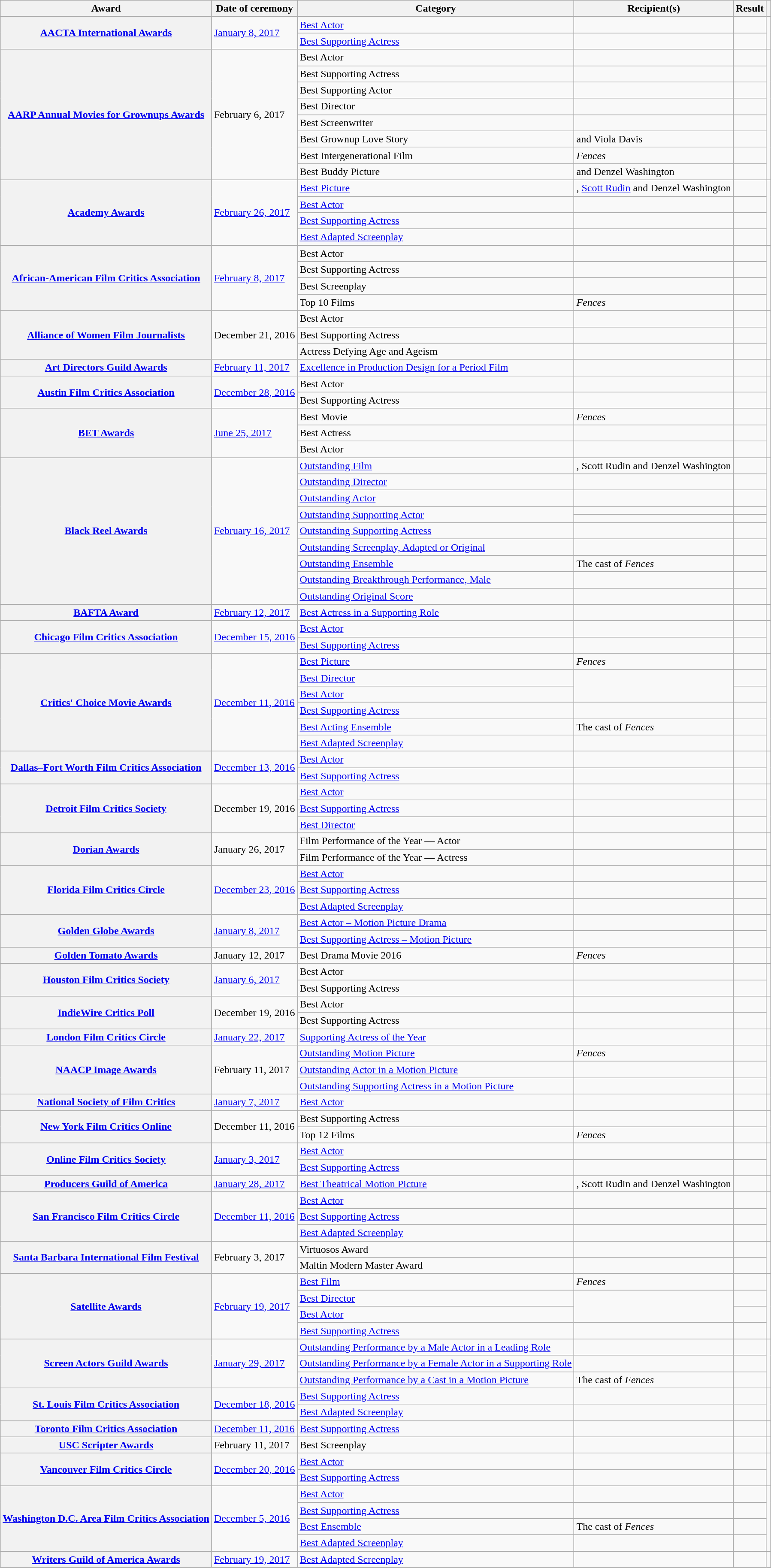<table class="wikitable plainrowheaders sortable">
<tr>
<th scope="col">Award</th>
<th scope="col">Date of ceremony</th>
<th scope="col">Category</th>
<th scope="col">Recipient(s)</th>
<th scope="col">Result</th>
<th scope="col" class="unsortable"></th>
</tr>
<tr>
<th scope="row" rowspan="2"><a href='#'>AACTA International Awards</a></th>
<td rowspan="2"><a href='#'>January 8, 2017</a></td>
<td><a href='#'>Best Actor</a></td>
<td></td>
<td></td>
<td rowspan="2" style="text-align:center;"></td>
</tr>
<tr>
<td><a href='#'>Best Supporting Actress</a></td>
<td></td>
<td></td>
</tr>
<tr>
<th scope="row" rowspan="8"><a href='#'>AARP Annual Movies for Grownups Awards</a></th>
<td rowspan="8">February 6, 2017</td>
<td>Best Actor</td>
<td></td>
<td></td>
<td rowspan="8" style="text-align:center;"></td>
</tr>
<tr>
<td>Best Supporting Actress</td>
<td></td>
<td></td>
</tr>
<tr>
<td>Best Supporting Actor</td>
<td></td>
<td></td>
</tr>
<tr>
<td>Best Director</td>
<td></td>
<td></td>
</tr>
<tr>
<td>Best Screenwriter</td>
<td></td>
<td></td>
</tr>
<tr>
<td>Best Grownup Love Story</td>
<td> and Viola Davis</td>
<td></td>
</tr>
<tr>
<td>Best Intergenerational Film</td>
<td><em>Fences</em></td>
<td></td>
</tr>
<tr>
<td>Best Buddy Picture</td>
<td> and Denzel Washington</td>
<td></td>
</tr>
<tr>
<th scope="row" rowspan="4"><a href='#'>Academy Awards</a></th>
<td rowspan="4"><a href='#'>February 26, 2017</a></td>
<td><a href='#'>Best Picture</a></td>
<td>, <a href='#'>Scott Rudin</a> and Denzel Washington</td>
<td></td>
<td rowspan="4" style="text-align:center;"><br></td>
</tr>
<tr>
<td><a href='#'>Best Actor</a></td>
<td></td>
<td></td>
</tr>
<tr>
<td><a href='#'>Best Supporting Actress</a></td>
<td></td>
<td></td>
</tr>
<tr>
<td><a href='#'>Best Adapted Screenplay</a></td>
<td></td>
<td></td>
</tr>
<tr>
<th scope="row" rowspan="4"><a href='#'>African-American Film Critics Association</a></th>
<td rowspan="4"><a href='#'>February 8, 2017</a></td>
<td>Best Actor</td>
<td></td>
<td></td>
<td rowspan="4" style="text-align:center;"></td>
</tr>
<tr>
<td>Best Supporting Actress</td>
<td></td>
<td></td>
</tr>
<tr>
<td>Best Screenplay</td>
<td></td>
<td></td>
</tr>
<tr>
<td>Top 10 Films</td>
<td><em>Fences</em></td>
<td></td>
</tr>
<tr>
<th scope="row" rowspan="3"><a href='#'>Alliance of Women Film Journalists</a></th>
<td rowspan="3">December 21, 2016</td>
<td>Best Actor</td>
<td></td>
<td></td>
<td rowspan="3" style="text-align:center;"><br></td>
</tr>
<tr>
<td>Best Supporting Actress</td>
<td></td>
<td></td>
</tr>
<tr>
<td>Actress Defying Age and Ageism</td>
<td></td>
<td></td>
</tr>
<tr>
<th scope="row"><a href='#'>Art Directors Guild Awards</a></th>
<td><a href='#'>February 11, 2017</a></td>
<td><a href='#'>Excellence in Production Design for a Period Film</a></td>
<td></td>
<td></td>
<td style="text-align:center;"></td>
</tr>
<tr>
<th scope="row" rowspan="2"><a href='#'>Austin Film Critics Association</a></th>
<td rowspan="2"><a href='#'>December 28, 2016</a></td>
<td>Best Actor</td>
<td></td>
<td></td>
<td rowspan="2" style="text-align:center;"><br></td>
</tr>
<tr>
<td>Best Supporting Actress</td>
<td></td>
<td></td>
</tr>
<tr>
<th scope="row" rowspan=3><a href='#'>BET Awards</a></th>
<td rowspan=3><a href='#'>June 25, 2017</a></td>
<td>Best Movie</td>
<td><em>Fences</em></td>
<td></td>
<td style="text-align:center;" rowspan=3></td>
</tr>
<tr>
<td>Best Actress</td>
<td></td>
<td></td>
</tr>
<tr>
<td>Best Actor</td>
<td></td>
<td></td>
</tr>
<tr>
<th scope="row" rowspan="10"><a href='#'>Black Reel Awards</a></th>
<td rowspan="10"><a href='#'>February 16, 2017</a></td>
<td><a href='#'>Outstanding Film</a></td>
<td>, Scott Rudin and Denzel Washington</td>
<td></td>
<td rowspan="10" style="text-align:center;"></td>
</tr>
<tr>
<td><a href='#'>Outstanding Director</a></td>
<td></td>
<td></td>
</tr>
<tr>
<td><a href='#'>Outstanding Actor</a></td>
<td></td>
<td></td>
</tr>
<tr>
<td rowspan="2"><a href='#'>Outstanding Supporting Actor</a></td>
<td></td>
<td></td>
</tr>
<tr>
<td></td>
<td></td>
</tr>
<tr>
<td><a href='#'>Outstanding Supporting Actress</a></td>
<td></td>
<td></td>
</tr>
<tr>
<td><a href='#'>Outstanding Screenplay, Adapted or Original</a></td>
<td></td>
<td></td>
</tr>
<tr>
<td><a href='#'>Outstanding Ensemble</a></td>
<td>The cast of <em>Fences</em></td>
<td></td>
</tr>
<tr>
<td><a href='#'>Outstanding Breakthrough Performance, Male</a></td>
<td></td>
<td></td>
</tr>
<tr>
<td><a href='#'>Outstanding Original Score</a></td>
<td></td>
<td></td>
</tr>
<tr>
<th scope="row"><a href='#'>BAFTA Award</a></th>
<td><a href='#'>February 12, 2017</a></td>
<td><a href='#'>Best Actress in a Supporting Role</a></td>
<td></td>
<td></td>
<td style="text-align:center;"></td>
</tr>
<tr>
<th scope="row" rowspan="2"><a href='#'>Chicago Film Critics Association</a></th>
<td rowspan="2"><a href='#'>December 15, 2016</a></td>
<td><a href='#'>Best Actor</a></td>
<td></td>
<td></td>
<td rowspan="2" style="text-align:center;"></td>
</tr>
<tr>
<td><a href='#'>Best Supporting Actress</a></td>
<td></td>
<td></td>
</tr>
<tr>
<th scope="row" rowspan="6"><a href='#'>Critics' Choice Movie Awards</a></th>
<td rowspan="6"><a href='#'>December 11, 2016</a></td>
<td><a href='#'>Best Picture</a></td>
<td><em>Fences</em></td>
<td></td>
<td rowspan="6" style="text-align:center;"></td>
</tr>
<tr>
<td><a href='#'>Best Director</a></td>
<td rowspan="2"></td>
<td></td>
</tr>
<tr>
<td><a href='#'>Best Actor</a></td>
<td></td>
</tr>
<tr>
<td><a href='#'>Best Supporting Actress</a></td>
<td></td>
<td></td>
</tr>
<tr>
<td><a href='#'>Best Acting Ensemble</a></td>
<td>The cast of <em>Fences</em></td>
<td></td>
</tr>
<tr>
<td><a href='#'>Best Adapted Screenplay</a></td>
<td></td>
<td></td>
</tr>
<tr>
<th scope="row" rowspan="2"><a href='#'>Dallas–Fort Worth Film Critics Association</a></th>
<td rowspan="2"><a href='#'>December 13, 2016</a></td>
<td><a href='#'>Best Actor</a></td>
<td></td>
<td></td>
<td rowspan="2" style="text-align:center;"></td>
</tr>
<tr>
<td><a href='#'>Best Supporting Actress</a></td>
<td></td>
<td></td>
</tr>
<tr>
<th scope="row" rowspan="3"><a href='#'>Detroit Film Critics Society</a></th>
<td rowspan="3">December 19, 2016</td>
<td><a href='#'>Best Actor</a></td>
<td></td>
<td></td>
<td rowspan="3" style="text-align:center;"></td>
</tr>
<tr>
<td><a href='#'>Best Supporting Actress</a></td>
<td></td>
<td></td>
</tr>
<tr>
<td><a href='#'>Best Director</a></td>
<td></td>
<td></td>
</tr>
<tr>
<th scope="row" rowspan="2"><a href='#'>Dorian Awards</a></th>
<td rowspan="2">January 26, 2017</td>
<td>Film Performance of the Year — Actor</td>
<td></td>
<td></td>
<td rowspan="2" style="text-align:center;"></td>
</tr>
<tr>
<td>Film Performance of the Year — Actress</td>
<td></td>
<td></td>
</tr>
<tr>
<th scope="row" rowspan="3"><a href='#'>Florida Film Critics Circle</a></th>
<td rowspan="3"><a href='#'>December 23, 2016</a></td>
<td><a href='#'>Best Actor</a></td>
<td></td>
<td></td>
<td rowspan="3" style="text-align:center;"></td>
</tr>
<tr>
<td><a href='#'>Best Supporting Actress</a></td>
<td></td>
<td></td>
</tr>
<tr>
<td><a href='#'>Best Adapted Screenplay</a></td>
<td></td>
<td></td>
</tr>
<tr>
<th scope="row" rowspan="2"><a href='#'>Golden Globe Awards</a></th>
<td rowspan="2"><a href='#'>January 8, 2017</a></td>
<td><a href='#'>Best Actor – Motion Picture Drama</a></td>
<td></td>
<td></td>
<td rowspan="2" style="text-align:center;"></td>
</tr>
<tr>
<td><a href='#'>Best Supporting Actress – Motion Picture</a></td>
<td></td>
<td></td>
</tr>
<tr>
<th scope="row"><a href='#'>Golden Tomato Awards</a></th>
<td>January 12, 2017</td>
<td>Best Drama Movie 2016</td>
<td><em>Fences</em></td>
<td></td>
<td style="text-align:center;"></td>
</tr>
<tr>
<th scope="row" rowspan="2"><a href='#'>Houston Film Critics Society</a></th>
<td rowspan="2"><a href='#'>January 6, 2017</a></td>
<td>Best Actor</td>
<td></td>
<td></td>
<td rowspan="2" style="text-align:center;"><br></td>
</tr>
<tr>
<td>Best Supporting Actress</td>
<td></td>
<td></td>
</tr>
<tr>
<th scope="row" rowspan="2"><a href='#'>IndieWire Critics Poll</a></th>
<td rowspan="2">December 19, 2016</td>
<td>Best Actor</td>
<td></td>
<td></td>
<td rowspan="2" style="text-align:center;"></td>
</tr>
<tr>
<td>Best Supporting Actress</td>
<td></td>
<td></td>
</tr>
<tr>
<th scope="row"><a href='#'>London Film Critics Circle</a></th>
<td><a href='#'>January 22, 2017</a></td>
<td><a href='#'>Supporting Actress of the Year</a></td>
<td></td>
<td></td>
<td style="text-align:center;"></td>
</tr>
<tr>
<th scope="row" rowspan="3"><a href='#'>NAACP Image Awards</a></th>
<td rowspan="3">February 11, 2017</td>
<td><a href='#'>Outstanding Motion Picture</a></td>
<td><em>Fences</em></td>
<td></td>
<td rowspan="3" style="text-align:center;"></td>
</tr>
<tr>
<td><a href='#'>Outstanding Actor in a Motion Picture</a></td>
<td></td>
<td></td>
</tr>
<tr>
<td><a href='#'>Outstanding Supporting Actress in a Motion Picture</a></td>
<td></td>
<td></td>
</tr>
<tr>
<th scope="row"><a href='#'>National Society of Film Critics</a></th>
<td><a href='#'>January 7, 2017</a></td>
<td><a href='#'>Best Actor</a></td>
<td></td>
<td></td>
<td style="text-align:center;"></td>
</tr>
<tr>
<th scope="row" rowspan="2"><a href='#'>New York Film Critics Online</a></th>
<td rowspan="2">December 11, 2016</td>
<td>Best Supporting Actress</td>
<td></td>
<td></td>
<td rowspan="2" style="text-align:center;"></td>
</tr>
<tr>
<td>Top 12 Films</td>
<td><em>Fences</em></td>
<td></td>
</tr>
<tr>
<th scope="row" rowspan="2"><a href='#'>Online Film Critics Society</a></th>
<td rowspan="2"><a href='#'>January 3, 2017</a></td>
<td><a href='#'>Best Actor</a></td>
<td></td>
<td></td>
<td rowspan="2" style="text-align:center;"></td>
</tr>
<tr>
<td><a href='#'>Best Supporting Actress</a></td>
<td></td>
<td></td>
</tr>
<tr>
<th scope="row"><a href='#'>Producers Guild of America</a></th>
<td><a href='#'>January 28, 2017</a></td>
<td><a href='#'>Best Theatrical Motion Picture</a></td>
<td>, Scott Rudin and Denzel Washington</td>
<td></td>
<td style="text-align:center;"></td>
</tr>
<tr>
<th scope="row" rowspan="3"><a href='#'>San Francisco Film Critics Circle</a></th>
<td rowspan="3"><a href='#'>December 11, 2016</a></td>
<td><a href='#'>Best Actor</a></td>
<td></td>
<td></td>
<td rowspan="3" style="text-align:center;"><br></td>
</tr>
<tr>
<td><a href='#'>Best Supporting Actress</a></td>
<td></td>
<td></td>
</tr>
<tr>
<td><a href='#'>Best Adapted Screenplay</a></td>
<td></td>
<td></td>
</tr>
<tr>
<th scope="row" rowspan="2"><a href='#'>Santa Barbara International Film Festival</a></th>
<td rowspan="2">February 3, 2017</td>
<td>Virtuosos Award</td>
<td></td>
<td></td>
<td rowspan="2" style="text-align:center;"><br></td>
</tr>
<tr>
<td>Maltin Modern Master Award</td>
<td></td>
<td></td>
</tr>
<tr>
<th scope="row" rowspan="4"><a href='#'>Satellite Awards</a></th>
<td rowspan="4"><a href='#'>February 19, 2017</a></td>
<td><a href='#'>Best Film</a></td>
<td><em>Fences</em></td>
<td></td>
<td rowspan="4" style="text-align:center;"></td>
</tr>
<tr>
<td><a href='#'>Best Director</a></td>
<td rowspan="2"></td>
<td></td>
</tr>
<tr>
<td><a href='#'>Best Actor</a></td>
<td></td>
</tr>
<tr>
<td><a href='#'>Best Supporting Actress</a></td>
<td></td>
<td></td>
</tr>
<tr>
<th scope="row" rowspan="3"><a href='#'>Screen Actors Guild Awards</a></th>
<td rowspan="3"><a href='#'>January 29, 2017</a></td>
<td><a href='#'>Outstanding Performance by a Male Actor in a Leading Role</a></td>
<td></td>
<td></td>
<td rowspan="3" style="text-align:center;"></td>
</tr>
<tr>
<td><a href='#'>Outstanding Performance by a Female Actor in a Supporting Role</a></td>
<td></td>
<td></td>
</tr>
<tr>
<td><a href='#'>Outstanding Performance by a Cast in a Motion Picture</a></td>
<td>The cast of <em>Fences</em></td>
<td></td>
</tr>
<tr>
<th scope="row" rowspan="2"><a href='#'>St. Louis Film Critics Association</a></th>
<td rowspan="2"><a href='#'>December 18, 2016</a></td>
<td><a href='#'>Best Supporting Actress</a></td>
<td></td>
<td></td>
<td rowspan="2" style="text-align:center;"></td>
</tr>
<tr>
<td><a href='#'>Best Adapted Screenplay</a></td>
<td></td>
<td></td>
</tr>
<tr>
<th scope="row"><a href='#'>Toronto Film Critics Association</a></th>
<td><a href='#'>December 11, 2016</a></td>
<td><a href='#'>Best Supporting Actress</a></td>
<td></td>
<td></td>
<td style="text-align:center;"></td>
</tr>
<tr>
<th scope="row"><a href='#'>USC Scripter Awards</a></th>
<td>February 11, 2017</td>
<td>Best Screenplay</td>
<td></td>
<td></td>
<td style="text-align:center;"></td>
</tr>
<tr>
<th scope="row" rowspan="2"><a href='#'>Vancouver Film Critics Circle</a></th>
<td rowspan="2"><a href='#'>December 20, 2016</a></td>
<td><a href='#'>Best Actor</a></td>
<td></td>
<td></td>
<td rowspan="2" style="text-align:center;"></td>
</tr>
<tr>
<td><a href='#'>Best Supporting Actress</a></td>
<td></td>
<td></td>
</tr>
<tr>
<th scope="row" rowspan="4"><a href='#'>Washington D.C. Area Film Critics Association</a></th>
<td rowspan="4"><a href='#'>December 5, 2016</a></td>
<td><a href='#'>Best Actor</a></td>
<td></td>
<td></td>
<td rowspan="4" style="text-align:center;"></td>
</tr>
<tr>
<td><a href='#'>Best Supporting Actress</a></td>
<td></td>
<td></td>
</tr>
<tr>
<td><a href='#'>Best Ensemble</a></td>
<td>The cast of <em>Fences</em></td>
<td></td>
</tr>
<tr>
<td><a href='#'>Best Adapted Screenplay</a></td>
<td></td>
<td></td>
</tr>
<tr>
<th scope="row"><a href='#'>Writers Guild of America Awards</a></th>
<td><a href='#'>February 19, 2017</a></td>
<td><a href='#'>Best Adapted Screenplay</a></td>
<td></td>
<td></td>
<td style="text-align:center;"></td>
</tr>
</table>
